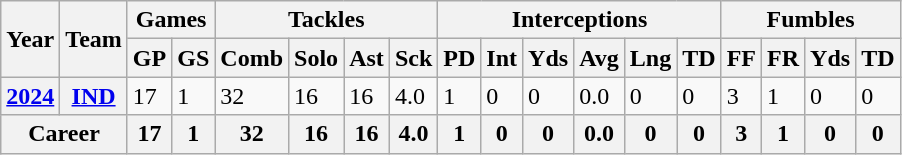<table class="wikitable">
<tr>
<th rowspan="2">Year</th>
<th rowspan="2">Team</th>
<th colspan="2">Games</th>
<th colspan="4">Tackles</th>
<th colspan="6">Interceptions</th>
<th colspan="4">Fumbles</th>
</tr>
<tr>
<th>GP</th>
<th>GS</th>
<th>Comb</th>
<th>Solo</th>
<th>Ast</th>
<th>Sck</th>
<th>PD</th>
<th>Int</th>
<th>Yds</th>
<th>Avg</th>
<th>Lng</th>
<th>TD</th>
<th>FF</th>
<th>FR</th>
<th>Yds</th>
<th>TD</th>
</tr>
<tr>
<th><a href='#'>2024</a></th>
<th><a href='#'>IND</a></th>
<td>17</td>
<td>1</td>
<td>32</td>
<td>16</td>
<td>16</td>
<td>4.0</td>
<td>1</td>
<td>0</td>
<td>0</td>
<td>0.0</td>
<td>0</td>
<td>0</td>
<td>3</td>
<td>1</td>
<td>0</td>
<td>0</td>
</tr>
<tr>
<th colspan="2">Career</th>
<th>17</th>
<th>1</th>
<th>32</th>
<th>16</th>
<th>16</th>
<th>4.0</th>
<th>1</th>
<th>0</th>
<th>0</th>
<th>0.0</th>
<th>0</th>
<th>0</th>
<th>3</th>
<th>1</th>
<th>0</th>
<th>0</th>
</tr>
</table>
